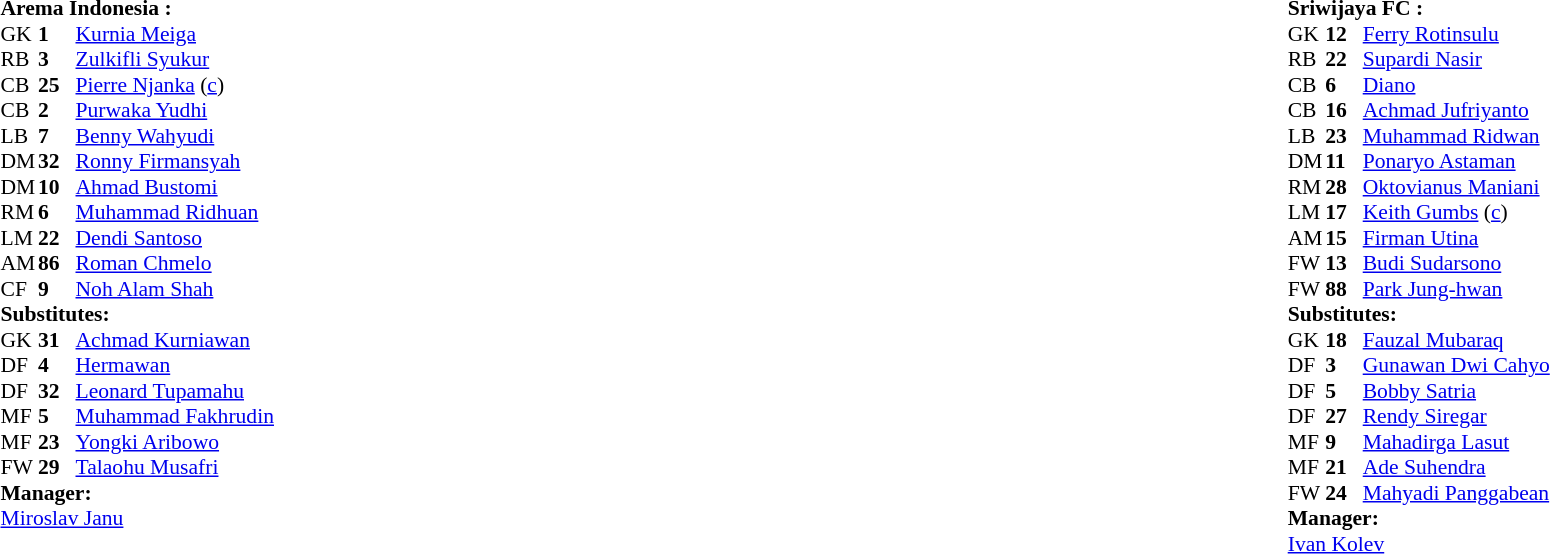<table width="100%">
<tr>
<td valign="top" width="50%"><br><table style="font-size:90%" cellspacing="0" cellpadding="0">
<tr>
<td colspan=4><strong>Arema Indonesia :</strong></td>
</tr>
<tr>
<th width=25></th>
<th width=25></th>
</tr>
<tr>
<td>GK</td>
<td><strong>1</strong></td>
<td> <a href='#'>Kurnia Meiga</a></td>
</tr>
<tr>
<td>RB</td>
<td><strong>3</strong></td>
<td> <a href='#'>Zulkifli Syukur</a></td>
</tr>
<tr>
<td>CB</td>
<td><strong>25</strong></td>
<td> <a href='#'>Pierre Njanka</a> (<a href='#'>c</a>)</td>
<td></td>
</tr>
<tr>
<td>CB</td>
<td><strong>2</strong></td>
<td> <a href='#'>Purwaka Yudhi</a></td>
<td></td>
<td></td>
</tr>
<tr>
<td>LB</td>
<td><strong>7</strong></td>
<td> <a href='#'>Benny Wahyudi</a></td>
</tr>
<tr>
<td>DM</td>
<td><strong>32</strong></td>
<td> <a href='#'>Ronny Firmansyah</a></td>
<td></td>
<td></td>
</tr>
<tr>
<td>DM</td>
<td><strong>10</strong></td>
<td> <a href='#'>Ahmad Bustomi</a></td>
</tr>
<tr>
<td>RM</td>
<td><strong>6</strong></td>
<td> <a href='#'>Muhammad Ridhuan</a></td>
<td></td>
<td></td>
</tr>
<tr>
<td>LM</td>
<td><strong>22</strong></td>
<td> <a href='#'>Dendi Santoso</a></td>
</tr>
<tr>
<td>AM</td>
<td><strong>86</strong></td>
<td> <a href='#'>Roman Chmelo</a></td>
<td></td>
<td></td>
</tr>
<tr>
<td>CF</td>
<td><strong>9</strong></td>
<td> <a href='#'>Noh Alam Shah</a></td>
</tr>
<tr>
<td colspan=3><strong>Substitutes:</strong></td>
</tr>
<tr>
<td>GK</td>
<td><strong>31</strong></td>
<td> <a href='#'>Achmad Kurniawan</a></td>
<td></td>
<td></td>
</tr>
<tr>
<td>DF</td>
<td><strong>4</strong></td>
<td> <a href='#'>Hermawan</a></td>
<td></td>
<td></td>
</tr>
<tr>
<td>DF</td>
<td><strong>32</strong></td>
<td> <a href='#'>Leonard Tupamahu</a></td>
<td></td>
<td></td>
</tr>
<tr>
<td>MF</td>
<td><strong>5</strong></td>
<td> <a href='#'>Muhammad Fakhrudin</a></td>
<td></td>
<td></td>
</tr>
<tr>
<td>MF</td>
<td><strong>23</strong></td>
<td> <a href='#'>Yongki Aribowo</a></td>
<td></td>
<td></td>
</tr>
<tr>
<td>FW</td>
<td><strong>29</strong></td>
<td> <a href='#'>Talaohu Musafri</a></td>
<td></td>
<td></td>
</tr>
<tr>
<td colspan=3><strong>Manager:</strong></td>
</tr>
<tr>
<td colspan=4> <a href='#'>Miroslav Janu</a></td>
</tr>
</table>
</td>
<td valign="top"></td>
<td valign="top" width="50%"><br><table style="font-size: 90%" cellspacing="0" cellpadding="0" align=center>
<tr>
<td colspan="4"><strong>Sriwijaya FC :</strong></td>
</tr>
<tr>
<th width=25></th>
<th width=25></th>
</tr>
<tr>
<td>GK</td>
<td><strong>12</strong></td>
<td> <a href='#'>Ferry Rotinsulu</a></td>
</tr>
<tr>
<td>RB</td>
<td><strong>22</strong></td>
<td> <a href='#'>Supardi Nasir</a></td>
</tr>
<tr>
<td>CB</td>
<td><strong>6</strong></td>
<td> <a href='#'>Diano</a></td>
</tr>
<tr>
<td>CB</td>
<td><strong>16</strong></td>
<td> <a href='#'>Achmad Jufriyanto</a></td>
</tr>
<tr>
<td>LB</td>
<td><strong>23</strong></td>
<td> <a href='#'>Muhammad Ridwan</a></td>
</tr>
<tr>
<td>DM</td>
<td><strong>11</strong></td>
<td> <a href='#'>Ponaryo Astaman</a></td>
<td></td>
<td></td>
</tr>
<tr>
<td>RM</td>
<td><strong>28</strong></td>
<td> <a href='#'>Oktovianus Maniani</a></td>
<td></td>
<td></td>
</tr>
<tr>
<td>LM</td>
<td><strong>17</strong></td>
<td> <a href='#'>Keith Gumbs</a> (<a href='#'>c</a>)</td>
<td></td>
<td></td>
</tr>
<tr>
<td>AM</td>
<td><strong>15</strong></td>
<td> <a href='#'>Firman Utina</a></td>
<td></td>
<td></td>
</tr>
<tr>
<td>FW</td>
<td><strong>13</strong></td>
<td> <a href='#'>Budi Sudarsono</a></td>
<td></td>
<td></td>
</tr>
<tr>
<td>FW</td>
<td><strong>88</strong></td>
<td> <a href='#'>Park Jung-hwan</a></td>
<td></td>
<td></td>
</tr>
<tr>
<td colspan=3><strong>Substitutes:</strong></td>
</tr>
<tr>
<td>GK</td>
<td><strong>18</strong></td>
<td> <a href='#'>Fauzal Mubaraq</a></td>
<td></td>
<td></td>
</tr>
<tr>
<td>DF</td>
<td><strong>3</strong></td>
<td> <a href='#'>Gunawan Dwi Cahyo</a></td>
<td></td>
<td></td>
</tr>
<tr>
<td>DF</td>
<td><strong>5</strong></td>
<td> <a href='#'>Bobby Satria</a></td>
<td></td>
<td></td>
</tr>
<tr>
<td>DF</td>
<td><strong>27</strong></td>
<td> <a href='#'>Rendy Siregar</a></td>
<td></td>
<td></td>
</tr>
<tr>
<td>MF</td>
<td><strong>9</strong></td>
<td> <a href='#'>Mahadirga Lasut</a></td>
<td></td>
<td></td>
</tr>
<tr>
<td>MF</td>
<td><strong>21</strong></td>
<td> <a href='#'>Ade Suhendra</a></td>
<td></td>
<td></td>
</tr>
<tr>
<td>FW</td>
<td><strong>24</strong></td>
<td> <a href='#'>Mahyadi Panggabean</a></td>
<td></td>
<td></td>
</tr>
<tr>
<td colspan=3><strong>Manager:</strong></td>
</tr>
<tr>
<td colspan=4> <a href='#'>Ivan Kolev</a></td>
</tr>
</table>
</td>
</tr>
</table>
